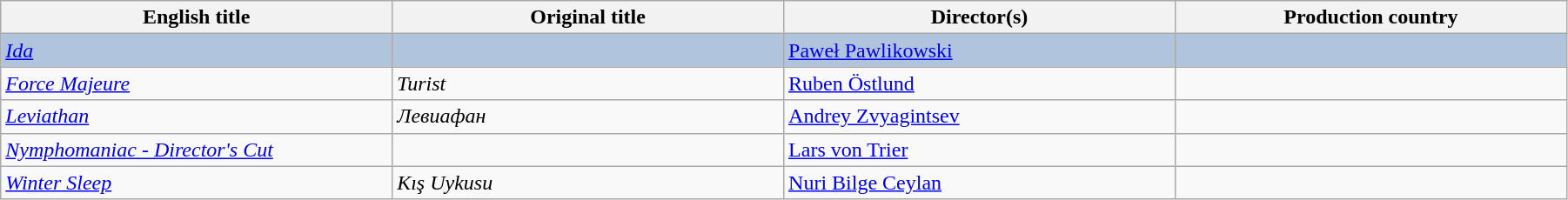<table class="wikitable" width="95%" cellpadding="5">
<tr>
<th width="25%">English title</th>
<th width="25%">Original title</th>
<th width="25%">Director(s)</th>
<th width="25%">Production country</th>
</tr>
<tr style="background:#B0C4DE;">
<td><em><a href='#'>Ida</a></em></td>
<td></td>
<td><a href='#'>Paweł Pawlikowski</a></td>
<td> </td>
</tr>
<tr>
<td><em><a href='#'>Force Majeure</a></em></td>
<td><em>Turist</em></td>
<td><a href='#'>Ruben Östlund</a></td>
<td>   </td>
</tr>
<tr>
<td><em><a href='#'>Leviathan</a></em></td>
<td><em>Левиафан</em></td>
<td><a href='#'>Andrey Zvyagintsev</a></td>
<td></td>
</tr>
<tr>
<td><em><a href='#'>Nymphomaniac - Director's Cut</a></em></td>
<td></td>
<td><a href='#'>Lars von Trier</a></td>
<td>   </td>
</tr>
<tr>
<td><em><a href='#'>Winter Sleep</a></em></td>
<td><em>Kış Uykusu</em></td>
<td><a href='#'>Nuri Bilge Ceylan</a></td>
<td></td>
</tr>
</table>
